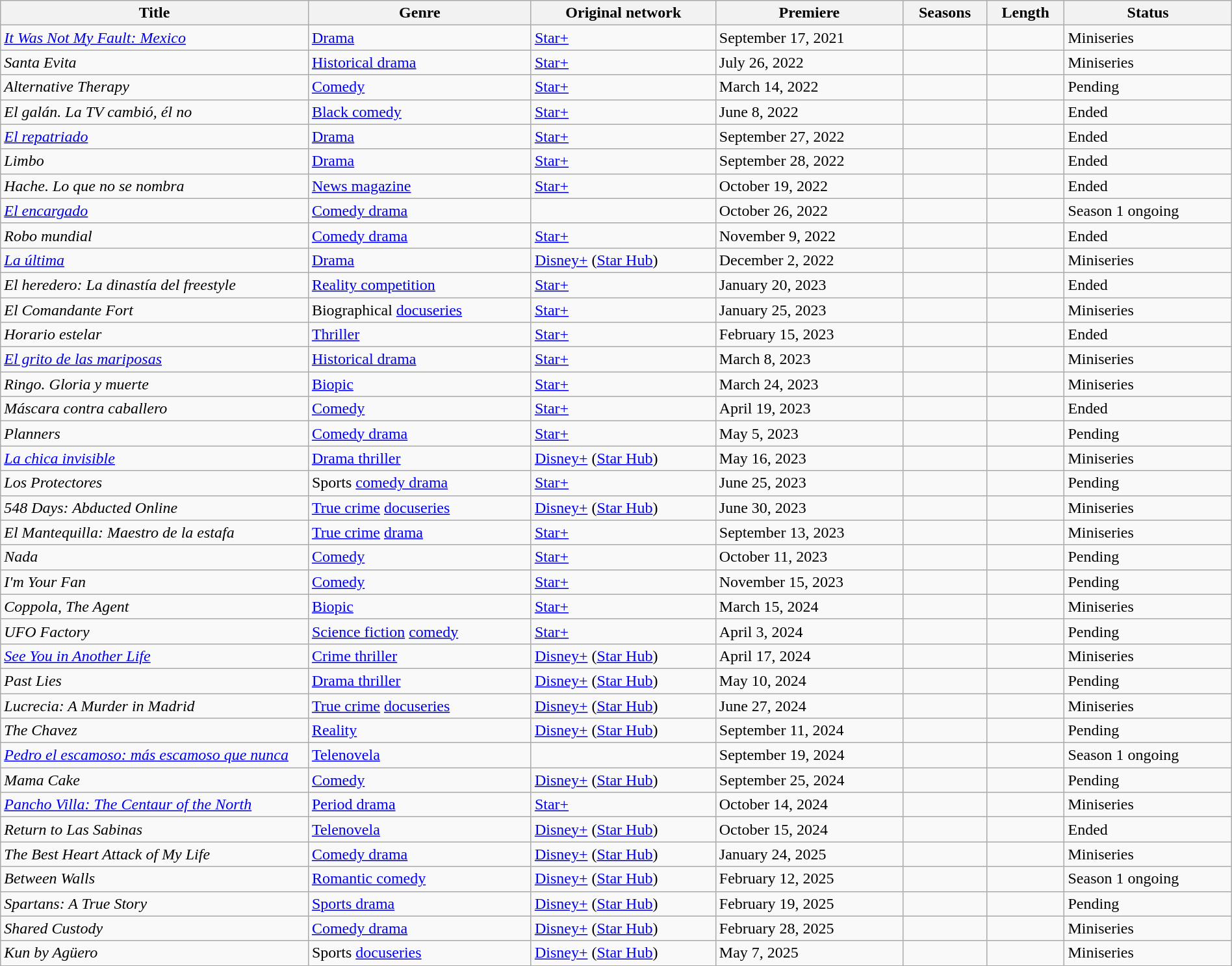<table class="wikitable sortable" style="width:100%;">
<tr>
<th scope="col" style="width:25%;">Title</th>
<th>Genre</th>
<th>Original network</th>
<th>Premiere</th>
<th>Seasons</th>
<th>Length</th>
<th>Status</th>
</tr>
<tr>
<td><em><a href='#'>It Was Not My Fault: Mexico</a></em></td>
<td><a href='#'>Drama</a></td>
<td><a href='#'>Star+</a></td>
<td>September 17, 2021</td>
<td></td>
<td></td>
<td>Miniseries</td>
</tr>
<tr>
<td><em>Santa Evita</em></td>
<td><a href='#'>Historical drama</a></td>
<td><a href='#'>Star+</a></td>
<td>July 26, 2022</td>
<td></td>
<td></td>
<td>Miniseries</td>
</tr>
<tr>
<td><em>Alternative Therapy</em></td>
<td><a href='#'>Comedy</a></td>
<td><a href='#'>Star+</a></td>
<td>March 14, 2022</td>
<td></td>
<td></td>
<td>Pending</td>
</tr>
<tr>
<td><em>El galán. La TV cambió, él no</em></td>
<td><a href='#'>Black comedy</a></td>
<td><a href='#'>Star+</a></td>
<td>June 8, 2022</td>
<td></td>
<td></td>
<td>Ended</td>
</tr>
<tr>
<td><em><a href='#'>El repatriado</a></em></td>
<td><a href='#'>Drama</a></td>
<td><a href='#'>Star+</a></td>
<td>September 27, 2022</td>
<td></td>
<td></td>
<td>Ended</td>
</tr>
<tr>
<td><em>Limbo</em></td>
<td><a href='#'>Drama</a></td>
<td><a href='#'>Star+</a></td>
<td>September 28, 2022</td>
<td></td>
<td></td>
<td>Ended</td>
</tr>
<tr>
<td><em>Hache. Lo que no se nombra</em></td>
<td><a href='#'>News magazine</a></td>
<td><a href='#'>Star+</a></td>
<td>October 19, 2022</td>
<td></td>
<td></td>
<td>Ended</td>
</tr>
<tr>
<td><em><a href='#'>El encargado</a></em></td>
<td><a href='#'>Comedy drama</a></td>
<td></td>
<td>October 26, 2022</td>
<td></td>
<td></td>
<td>Season 1 ongoing</td>
</tr>
<tr>
<td><em>Robo mundial</em></td>
<td><a href='#'>Comedy drama</a></td>
<td><a href='#'>Star+</a></td>
<td>November 9, 2022</td>
<td></td>
<td></td>
<td>Ended</td>
</tr>
<tr>
<td><em><a href='#'>La última</a></em></td>
<td><a href='#'>Drama</a></td>
<td><a href='#'>Disney+</a> (<a href='#'>Star Hub</a>)</td>
<td>December 2, 2022</td>
<td></td>
<td></td>
<td>Miniseries</td>
</tr>
<tr>
<td><em>El heredero: La dinastía del freestyle</em></td>
<td><a href='#'>Reality competition</a></td>
<td><a href='#'>Star+</a></td>
<td>January 20, 2023</td>
<td></td>
<td></td>
<td>Ended</td>
</tr>
<tr>
<td><em>El Comandante Fort</em></td>
<td>Biographical <a href='#'>docuseries</a></td>
<td><a href='#'>Star+</a></td>
<td>January 25, 2023</td>
<td></td>
<td></td>
<td>Miniseries</td>
</tr>
<tr>
<td><em>Horario estelar</em></td>
<td><a href='#'>Thriller</a></td>
<td><a href='#'>Star+</a></td>
<td>February 15, 2023</td>
<td></td>
<td></td>
<td>Ended</td>
</tr>
<tr>
<td><em><a href='#'>El grito de las mariposas</a></em></td>
<td><a href='#'>Historical drama</a></td>
<td><a href='#'>Star+</a></td>
<td>March 8, 2023</td>
<td></td>
<td></td>
<td>Miniseries</td>
</tr>
<tr>
<td><em>Ringo. Gloria y muerte</em></td>
<td><a href='#'>Biopic</a></td>
<td><a href='#'>Star+</a></td>
<td>March 24, 2023</td>
<td></td>
<td></td>
<td>Miniseries</td>
</tr>
<tr>
<td><em>Máscara contra caballero</em></td>
<td><a href='#'>Comedy</a></td>
<td><a href='#'>Star+</a></td>
<td>April 19, 2023</td>
<td></td>
<td></td>
<td>Ended</td>
</tr>
<tr>
<td><em>Planners</em></td>
<td><a href='#'>Comedy drama</a></td>
<td><a href='#'>Star+</a></td>
<td>May 5, 2023</td>
<td></td>
<td></td>
<td>Pending</td>
</tr>
<tr>
<td><em><a href='#'>La chica invisible</a></em></td>
<td><a href='#'>Drama thriller</a></td>
<td><a href='#'>Disney+</a> (<a href='#'>Star Hub</a>)</td>
<td>May 16, 2023</td>
<td></td>
<td></td>
<td>Miniseries</td>
</tr>
<tr>
<td><em>Los Protectores</em></td>
<td>Sports <a href='#'>comedy drama</a></td>
<td><a href='#'>Star+</a></td>
<td>June 25, 2023</td>
<td></td>
<td></td>
<td>Pending</td>
</tr>
<tr>
<td><em>548 Days: Abducted Online</em></td>
<td><a href='#'>True crime</a> <a href='#'>docuseries</a></td>
<td><a href='#'>Disney+</a> (<a href='#'>Star Hub</a>)</td>
<td>June 30, 2023</td>
<td></td>
<td></td>
<td>Miniseries</td>
</tr>
<tr>
<td><em>El Mantequilla: Maestro de la estafa</em></td>
<td><a href='#'>True crime</a> <a href='#'>drama</a></td>
<td><a href='#'>Star+</a></td>
<td>September 13, 2023</td>
<td></td>
<td></td>
<td>Miniseries</td>
</tr>
<tr>
<td><em>Nada</em></td>
<td><a href='#'>Comedy</a></td>
<td><a href='#'>Star+</a></td>
<td>October 11, 2023</td>
<td></td>
<td></td>
<td>Pending</td>
</tr>
<tr>
<td><em>I'm Your Fan</em></td>
<td><a href='#'>Comedy</a></td>
<td><a href='#'>Star+</a></td>
<td>November 15, 2023</td>
<td></td>
<td></td>
<td>Pending</td>
</tr>
<tr>
<td><em>Coppola, The Agent</em></td>
<td><a href='#'>Biopic</a></td>
<td><a href='#'>Star+</a></td>
<td>March 15, 2024</td>
<td></td>
<td></td>
<td>Miniseries</td>
</tr>
<tr>
<td><em>UFO Factory</em></td>
<td><a href='#'>Science fiction</a> <a href='#'>comedy</a></td>
<td><a href='#'>Star+</a></td>
<td>April 3, 2024</td>
<td></td>
<td></td>
<td>Pending</td>
</tr>
<tr>
<td><em><a href='#'>See You in Another Life</a></em></td>
<td><a href='#'>Crime thriller</a></td>
<td><a href='#'>Disney+</a> (<a href='#'>Star Hub</a>)</td>
<td>April 17, 2024</td>
<td></td>
<td></td>
<td>Miniseries</td>
</tr>
<tr>
<td><em>Past Lies</em></td>
<td><a href='#'>Drama thriller</a></td>
<td><a href='#'>Disney+</a> (<a href='#'>Star Hub</a>)</td>
<td>May 10, 2024</td>
<td></td>
<td></td>
<td>Pending</td>
</tr>
<tr>
<td><em>Lucrecia: A Murder in Madrid</em></td>
<td><a href='#'>True crime</a> <a href='#'>docuseries</a></td>
<td><a href='#'>Disney+</a> (<a href='#'>Star Hub</a>)</td>
<td>June 27, 2024</td>
<td></td>
<td></td>
<td>Miniseries</td>
</tr>
<tr>
<td><em>The Chavez</em></td>
<td><a href='#'>Reality</a></td>
<td><a href='#'>Disney+</a> (<a href='#'>Star Hub</a>)</td>
<td>September 11, 2024</td>
<td></td>
<td></td>
<td>Pending</td>
</tr>
<tr>
<td><em><a href='#'>Pedro el escamoso: más escamoso que nunca</a></em></td>
<td><a href='#'>Telenovela</a></td>
<td></td>
<td>September 19, 2024</td>
<td></td>
<td></td>
<td>Season 1 ongoing</td>
</tr>
<tr>
<td><em>Mama Cake</em></td>
<td><a href='#'>Comedy</a></td>
<td><a href='#'>Disney+</a> (<a href='#'>Star Hub</a>)</td>
<td>September 25, 2024</td>
<td></td>
<td></td>
<td>Pending</td>
</tr>
<tr>
<td><em><a href='#'>Pancho Villa: The Centaur of the North</a></em></td>
<td><a href='#'>Period drama</a></td>
<td><a href='#'>Star+</a></td>
<td>October 14, 2024</td>
<td></td>
<td></td>
<td>Miniseries</td>
</tr>
<tr>
<td><em>Return to Las Sabinas</em></td>
<td><a href='#'>Telenovela</a></td>
<td><a href='#'>Disney+</a> (<a href='#'>Star Hub</a>)</td>
<td>October 15, 2024</td>
<td></td>
<td></td>
<td>Ended</td>
</tr>
<tr>
<td><em>The Best Heart Attack of My Life</em></td>
<td><a href='#'>Comedy drama</a></td>
<td><a href='#'>Disney+</a> (<a href='#'>Star Hub</a>)</td>
<td>January 24, 2025</td>
<td></td>
<td></td>
<td>Miniseries</td>
</tr>
<tr>
<td><em>Between Walls</em></td>
<td><a href='#'>Romantic comedy</a></td>
<td><a href='#'>Disney+</a> (<a href='#'>Star Hub</a>)</td>
<td>February 12, 2025</td>
<td></td>
<td></td>
<td>Season 1 ongoing</td>
</tr>
<tr>
<td><em>Spartans: A True Story</em></td>
<td><a href='#'>Sports drama</a></td>
<td><a href='#'>Disney+</a> (<a href='#'>Star Hub</a>)</td>
<td>February 19, 2025</td>
<td></td>
<td></td>
<td>Pending</td>
</tr>
<tr>
<td><em>Shared Custody</em></td>
<td><a href='#'>Comedy drama</a></td>
<td><a href='#'>Disney+</a> (<a href='#'>Star Hub</a>)</td>
<td>February 28, 2025</td>
<td></td>
<td></td>
<td>Miniseries</td>
</tr>
<tr>
<td><em>Kun by Agüero</em></td>
<td>Sports <a href='#'>docuseries</a></td>
<td><a href='#'>Disney+</a> (<a href='#'>Star Hub</a>)</td>
<td>May 7, 2025</td>
<td></td>
<td></td>
<td>Miniseries</td>
</tr>
<tr>
</tr>
</table>
